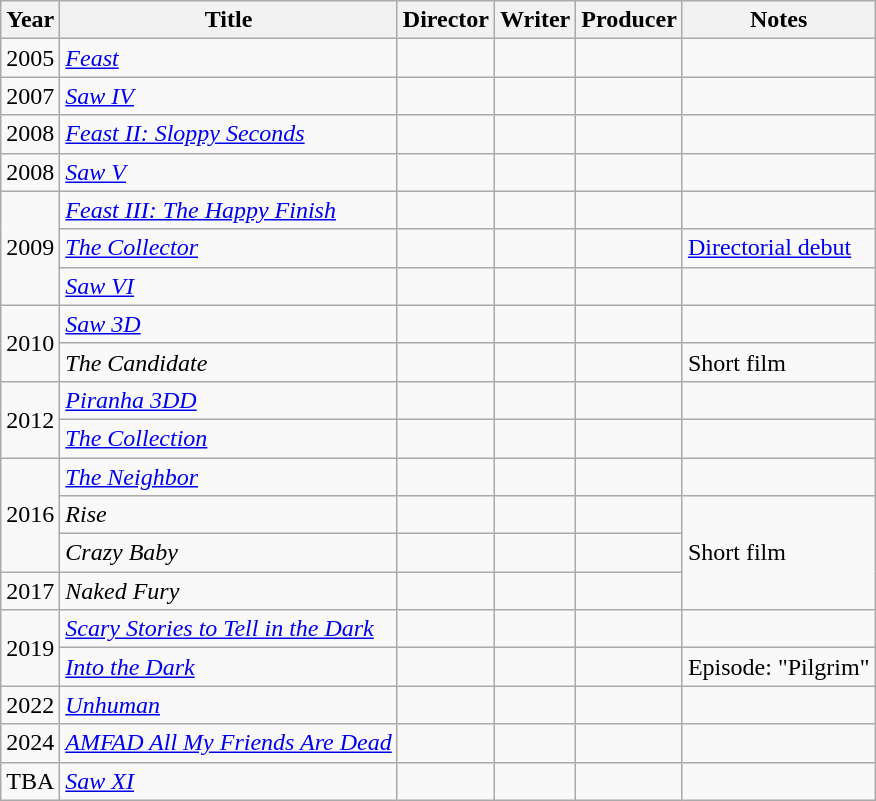<table class="wikitable">
<tr>
<th>Year</th>
<th>Title</th>
<th>Director</th>
<th>Writer</th>
<th>Producer</th>
<th>Notes</th>
</tr>
<tr>
<td>2005</td>
<td><em><a href='#'>Feast</a></em></td>
<td></td>
<td></td>
<td></td>
<td></td>
</tr>
<tr>
<td>2007</td>
<td><em><a href='#'>Saw IV</a></em></td>
<td></td>
<td></td>
<td></td>
<td></td>
</tr>
<tr>
<td>2008</td>
<td><em><a href='#'>Feast II: Sloppy Seconds</a></em></td>
<td></td>
<td></td>
<td></td>
<td></td>
</tr>
<tr>
<td>2008</td>
<td><em><a href='#'>Saw V</a></em></td>
<td></td>
<td></td>
<td></td>
<td></td>
</tr>
<tr>
<td rowspan="3">2009</td>
<td><em><a href='#'>Feast III: The Happy Finish</a></em></td>
<td></td>
<td></td>
<td></td>
<td></td>
</tr>
<tr>
<td><em><a href='#'>The Collector</a></em></td>
<td></td>
<td></td>
<td></td>
<td><a href='#'>Directorial debut</a></td>
</tr>
<tr>
<td><em><a href='#'>Saw VI</a></em></td>
<td></td>
<td></td>
<td></td>
<td></td>
</tr>
<tr>
<td rowspan="2">2010</td>
<td><em><a href='#'>Saw 3D</a></em></td>
<td></td>
<td></td>
<td></td>
<td></td>
</tr>
<tr>
<td><em>The Candidate</em></td>
<td></td>
<td></td>
<td></td>
<td>Short film</td>
</tr>
<tr>
<td rowspan="2">2012</td>
<td><em><a href='#'>Piranha 3DD</a></em></td>
<td></td>
<td></td>
<td></td>
<td></td>
</tr>
<tr>
<td><em><a href='#'>The Collection</a></em></td>
<td></td>
<td></td>
<td></td>
<td></td>
</tr>
<tr>
<td rowspan="3">2016</td>
<td><em><a href='#'>The Neighbor</a></em></td>
<td></td>
<td></td>
<td></td>
<td></td>
</tr>
<tr>
<td><em>Rise</em></td>
<td></td>
<td></td>
<td></td>
<td rowspan="3">Short film</td>
</tr>
<tr>
<td><em>Crazy Baby</em></td>
<td></td>
<td></td>
<td></td>
</tr>
<tr>
<td>2017</td>
<td><em>Naked Fury</em></td>
<td></td>
<td></td>
<td></td>
</tr>
<tr>
<td rowspan="2">2019</td>
<td><em><a href='#'>Scary Stories to Tell in the Dark</a></em></td>
<td></td>
<td></td>
<td></td>
<td></td>
</tr>
<tr>
<td><em><a href='#'>Into the Dark</a></em></td>
<td></td>
<td></td>
<td></td>
<td>Episode: "Pilgrim"</td>
</tr>
<tr>
<td>2022</td>
<td><em><a href='#'>Unhuman</a></em></td>
<td></td>
<td></td>
<td></td>
<td></td>
</tr>
<tr>
<td>2024</td>
<td><em><a href='#'>AMFAD All My Friends Are Dead</a></em></td>
<td></td>
<td></td>
<td></td>
<td></td>
</tr>
<tr>
<td>TBA</td>
<td><em><a href='#'>Saw XI</a></em></td>
<td></td>
<td></td>
<td></td>
<td></td>
</tr>
</table>
